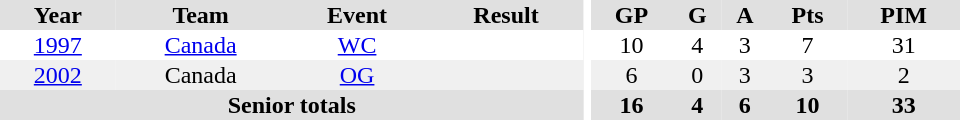<table border="0" cellpadding="1" cellspacing="0" ID="Table3" style="text-align:center; width:40em;">
<tr bgcolor="#e0e0e0">
<th>Year</th>
<th>Team</th>
<th>Event</th>
<th>Result</th>
<th rowspan="99" bgcolor="#ffffff"></th>
<th>GP</th>
<th>G</th>
<th>A</th>
<th>Pts</th>
<th>PIM</th>
</tr>
<tr>
<td><a href='#'>1997</a></td>
<td><a href='#'>Canada</a></td>
<td><a href='#'>WC</a></td>
<td></td>
<td>10</td>
<td>4</td>
<td>3</td>
<td>7</td>
<td>31</td>
</tr>
<tr bgcolor="#f0f0f0">
<td><a href='#'>2002</a></td>
<td>Canada</td>
<td><a href='#'>OG</a></td>
<td></td>
<td>6</td>
<td>0</td>
<td>3</td>
<td>3</td>
<td>2</td>
</tr>
<tr bgcolor="#e0e0e0">
<th colspan="4">Senior totals</th>
<th>16</th>
<th>4</th>
<th>6</th>
<th>10</th>
<th>33</th>
</tr>
</table>
